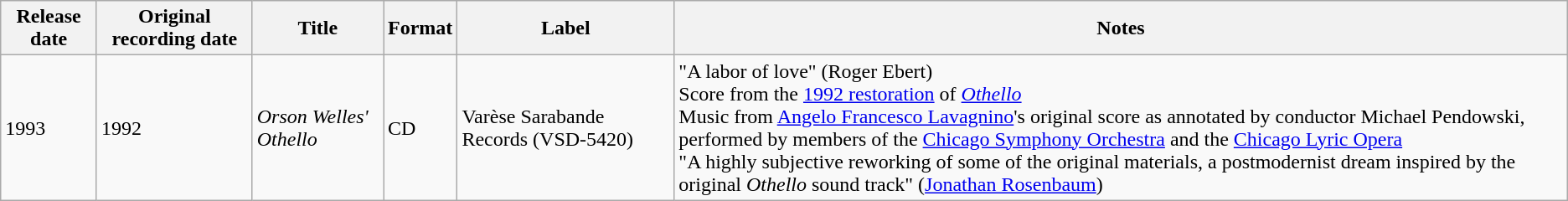<table class="wikitable sortable">
<tr>
<th>Release date</th>
<th class="unsortable">Original recording date</th>
<th>Title</th>
<th class="unsortable">Format</th>
<th>Label</th>
<th class="unsortable">Notes</th>
</tr>
<tr align="center">
<td align="left">1993</td>
<td align="left">1992</td>
<td align="left"><em>Orson Welles' Othello</em></td>
<td align="left">CD</td>
<td align="left">Varèse Sarabande Records (VSD-5420)</td>
<td align="left">"A labor of love" (Roger Ebert)<br>Score from the <a href='#'>1992 restoration</a> of <em><a href='#'>Othello</a></em><br>Music from <a href='#'>Angelo Francesco Lavagnino</a>'s original score as annotated by conductor Michael Pendowski, performed by members of the <a href='#'>Chicago Symphony Orchestra</a> and the <a href='#'>Chicago Lyric Opera</a><br>"A highly subjective reworking of some of the original materials, a postmodernist dream inspired by the original <em>Othello</em> sound track" (<a href='#'>Jonathan Rosenbaum</a>)<br></td>
</tr>
</table>
